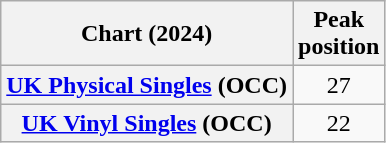<table class="wikitable sortable plainrowheaders" style="text-align:center">
<tr>
<th scope="col">Chart (2024)</th>
<th scope="col">Peak<br>position</th>
</tr>
<tr>
<th scope="row"><a href='#'>UK Physical Singles</a> (OCC)</th>
<td>27</td>
</tr>
<tr>
<th scope="row"><a href='#'>UK Vinyl Singles</a> (OCC)</th>
<td>22</td>
</tr>
</table>
